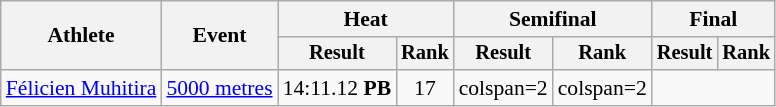<table class="wikitable" style="font-size:90%">
<tr>
<th rowspan="2">Athlete</th>
<th rowspan="2">Event</th>
<th colspan="2">Heat</th>
<th colspan="2">Semifinal</th>
<th colspan="2">Final</th>
</tr>
<tr style="font-size:95%">
<th>Result</th>
<th>Rank</th>
<th>Result</th>
<th>Rank</th>
<th>Result</th>
<th>Rank</th>
</tr>
<tr style=text-align:center>
<td style=text-align:left><a href='#'>Félicien Muhitira</a></td>
<td style=text-align:left><a href='#'>5000 metres</a></td>
<td>14:11.12 <strong>PB</strong></td>
<td>17</td>
<td>colspan=2 </td>
<td>colspan=2 </td>
</tr>
</table>
